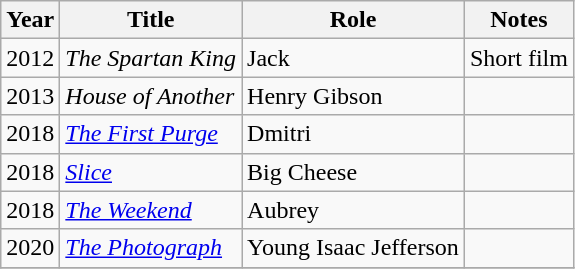<table class="wikitable">
<tr>
<th>Year</th>
<th>Title</th>
<th>Role</th>
<th>Notes</th>
</tr>
<tr>
<td>2012</td>
<td><em>The Spartan King</em></td>
<td>Jack</td>
<td>Short film</td>
</tr>
<tr>
<td>2013</td>
<td><em>House of Another</em></td>
<td>Henry Gibson</td>
<td></td>
</tr>
<tr>
<td>2018</td>
<td><em><a href='#'>The First Purge</a></em></td>
<td>Dmitri</td>
<td></td>
</tr>
<tr>
<td>2018</td>
<td><em><a href='#'>Slice</a></em></td>
<td>Big Cheese</td>
<td></td>
</tr>
<tr>
<td>2018</td>
<td><em><a href='#'>The Weekend</a></em></td>
<td>Aubrey</td>
<td></td>
</tr>
<tr>
<td>2020</td>
<td><em><a href='#'>The Photograph</a></em></td>
<td>Young Isaac Jefferson</td>
<td></td>
</tr>
<tr>
</tr>
</table>
